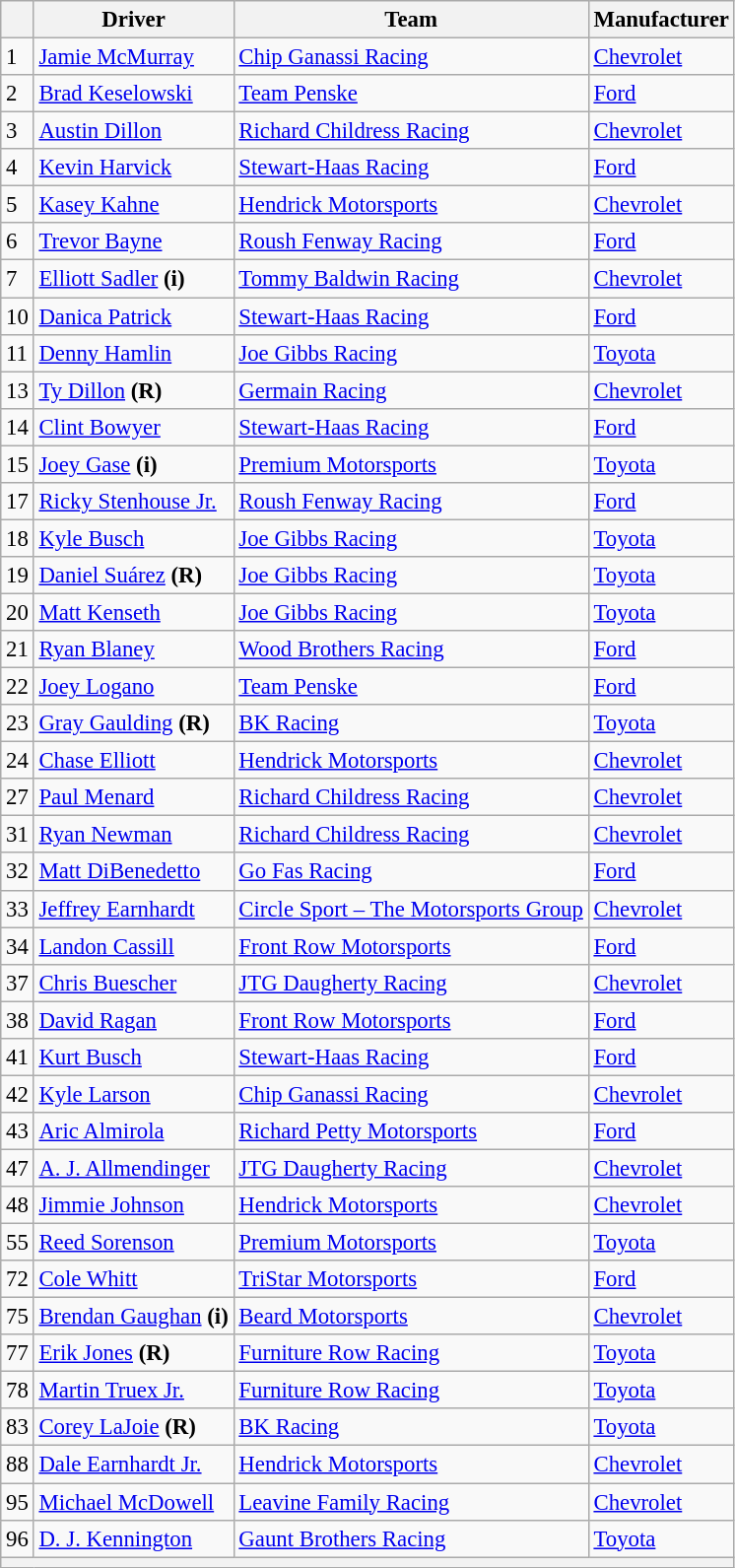<table class="wikitable" style="font-size:95%">
<tr>
<th></th>
<th>Driver</th>
<th>Team</th>
<th>Manufacturer</th>
</tr>
<tr>
<td>1</td>
<td><a href='#'>Jamie McMurray</a></td>
<td><a href='#'>Chip Ganassi Racing</a></td>
<td><a href='#'>Chevrolet</a></td>
</tr>
<tr>
<td>2</td>
<td><a href='#'>Brad Keselowski</a></td>
<td><a href='#'>Team Penske</a></td>
<td><a href='#'>Ford</a></td>
</tr>
<tr>
<td>3</td>
<td><a href='#'>Austin Dillon</a></td>
<td><a href='#'>Richard Childress Racing</a></td>
<td><a href='#'>Chevrolet</a></td>
</tr>
<tr>
<td>4</td>
<td><a href='#'>Kevin Harvick</a></td>
<td><a href='#'>Stewart-Haas Racing</a></td>
<td><a href='#'>Ford</a></td>
</tr>
<tr>
<td>5</td>
<td><a href='#'>Kasey Kahne</a></td>
<td><a href='#'>Hendrick Motorsports</a></td>
<td><a href='#'>Chevrolet</a></td>
</tr>
<tr>
<td>6</td>
<td><a href='#'>Trevor Bayne</a></td>
<td><a href='#'>Roush Fenway Racing</a></td>
<td><a href='#'>Ford</a></td>
</tr>
<tr>
<td>7</td>
<td><a href='#'>Elliott Sadler</a> <strong>(i)</strong></td>
<td><a href='#'>Tommy Baldwin Racing</a></td>
<td><a href='#'>Chevrolet</a></td>
</tr>
<tr>
<td>10</td>
<td><a href='#'>Danica Patrick</a></td>
<td><a href='#'>Stewart-Haas Racing</a></td>
<td><a href='#'>Ford</a></td>
</tr>
<tr>
<td>11</td>
<td><a href='#'>Denny Hamlin</a></td>
<td><a href='#'>Joe Gibbs Racing</a></td>
<td><a href='#'>Toyota</a></td>
</tr>
<tr>
<td>13</td>
<td><a href='#'>Ty Dillon</a> <strong>(R)</strong></td>
<td><a href='#'>Germain Racing</a></td>
<td><a href='#'>Chevrolet</a></td>
</tr>
<tr>
<td>14</td>
<td><a href='#'>Clint Bowyer</a></td>
<td><a href='#'>Stewart-Haas Racing</a></td>
<td><a href='#'>Ford</a></td>
</tr>
<tr>
<td>15</td>
<td><a href='#'>Joey Gase</a> <strong>(i)</strong></td>
<td><a href='#'>Premium Motorsports</a></td>
<td><a href='#'>Toyota</a></td>
</tr>
<tr>
<td>17</td>
<td><a href='#'>Ricky Stenhouse Jr.</a></td>
<td><a href='#'>Roush Fenway Racing</a></td>
<td><a href='#'>Ford</a></td>
</tr>
<tr>
<td>18</td>
<td><a href='#'>Kyle Busch</a></td>
<td><a href='#'>Joe Gibbs Racing</a></td>
<td><a href='#'>Toyota</a></td>
</tr>
<tr>
<td>19</td>
<td><a href='#'>Daniel Suárez</a> <strong>(R)</strong></td>
<td><a href='#'>Joe Gibbs Racing</a></td>
<td><a href='#'>Toyota</a></td>
</tr>
<tr>
<td>20</td>
<td><a href='#'>Matt Kenseth</a></td>
<td><a href='#'>Joe Gibbs Racing</a></td>
<td><a href='#'>Toyota</a></td>
</tr>
<tr>
<td>21</td>
<td><a href='#'>Ryan Blaney</a></td>
<td><a href='#'>Wood Brothers Racing</a></td>
<td><a href='#'>Ford</a></td>
</tr>
<tr>
<td>22</td>
<td><a href='#'>Joey Logano</a></td>
<td><a href='#'>Team Penske</a></td>
<td><a href='#'>Ford</a></td>
</tr>
<tr>
<td>23</td>
<td><a href='#'>Gray Gaulding</a> <strong>(R)</strong></td>
<td><a href='#'>BK Racing</a></td>
<td><a href='#'>Toyota</a></td>
</tr>
<tr>
<td>24</td>
<td><a href='#'>Chase Elliott</a></td>
<td><a href='#'>Hendrick Motorsports</a></td>
<td><a href='#'>Chevrolet</a></td>
</tr>
<tr>
<td>27</td>
<td><a href='#'>Paul Menard</a></td>
<td><a href='#'>Richard Childress Racing</a></td>
<td><a href='#'>Chevrolet</a></td>
</tr>
<tr>
<td>31</td>
<td><a href='#'>Ryan Newman</a></td>
<td><a href='#'>Richard Childress Racing</a></td>
<td><a href='#'>Chevrolet</a></td>
</tr>
<tr>
<td>32</td>
<td><a href='#'>Matt DiBenedetto</a></td>
<td><a href='#'>Go Fas Racing</a></td>
<td><a href='#'>Ford</a></td>
</tr>
<tr>
<td>33</td>
<td><a href='#'>Jeffrey Earnhardt</a></td>
<td><a href='#'>Circle Sport – The Motorsports Group</a></td>
<td><a href='#'>Chevrolet</a></td>
</tr>
<tr>
<td>34</td>
<td><a href='#'>Landon Cassill</a></td>
<td><a href='#'>Front Row Motorsports</a></td>
<td><a href='#'>Ford</a></td>
</tr>
<tr>
<td>37</td>
<td><a href='#'>Chris Buescher</a></td>
<td><a href='#'>JTG Daugherty Racing</a></td>
<td><a href='#'>Chevrolet</a></td>
</tr>
<tr>
<td>38</td>
<td><a href='#'>David Ragan</a></td>
<td><a href='#'>Front Row Motorsports</a></td>
<td><a href='#'>Ford</a></td>
</tr>
<tr>
<td>41</td>
<td><a href='#'>Kurt Busch</a></td>
<td><a href='#'>Stewart-Haas Racing</a></td>
<td><a href='#'>Ford</a></td>
</tr>
<tr>
<td>42</td>
<td><a href='#'>Kyle Larson</a></td>
<td><a href='#'>Chip Ganassi Racing</a></td>
<td><a href='#'>Chevrolet</a></td>
</tr>
<tr>
<td>43</td>
<td><a href='#'>Aric Almirola</a></td>
<td><a href='#'>Richard Petty Motorsports</a></td>
<td><a href='#'>Ford</a></td>
</tr>
<tr>
<td>47</td>
<td><a href='#'>A. J. Allmendinger</a></td>
<td><a href='#'>JTG Daugherty Racing</a></td>
<td><a href='#'>Chevrolet</a></td>
</tr>
<tr>
<td>48</td>
<td><a href='#'>Jimmie Johnson</a></td>
<td><a href='#'>Hendrick Motorsports</a></td>
<td><a href='#'>Chevrolet</a></td>
</tr>
<tr>
<td>55</td>
<td><a href='#'>Reed Sorenson</a></td>
<td><a href='#'>Premium Motorsports</a></td>
<td><a href='#'>Toyota</a></td>
</tr>
<tr>
<td>72</td>
<td><a href='#'>Cole Whitt</a></td>
<td><a href='#'>TriStar Motorsports</a></td>
<td><a href='#'>Ford</a></td>
</tr>
<tr>
<td>75</td>
<td><a href='#'>Brendan Gaughan</a> <strong>(i)</strong></td>
<td><a href='#'>Beard Motorsports</a></td>
<td><a href='#'>Chevrolet</a></td>
</tr>
<tr>
<td>77</td>
<td><a href='#'>Erik Jones</a> <strong>(R)</strong></td>
<td><a href='#'>Furniture Row Racing</a></td>
<td><a href='#'>Toyota</a></td>
</tr>
<tr>
<td>78</td>
<td><a href='#'>Martin Truex Jr.</a></td>
<td><a href='#'>Furniture Row Racing</a></td>
<td><a href='#'>Toyota</a></td>
</tr>
<tr>
<td>83</td>
<td><a href='#'>Corey LaJoie</a> <strong>(R)</strong></td>
<td><a href='#'>BK Racing</a></td>
<td><a href='#'>Toyota</a></td>
</tr>
<tr>
<td>88</td>
<td><a href='#'>Dale Earnhardt Jr.</a></td>
<td><a href='#'>Hendrick Motorsports</a></td>
<td><a href='#'>Chevrolet</a></td>
</tr>
<tr>
<td>95</td>
<td><a href='#'>Michael McDowell</a></td>
<td><a href='#'>Leavine Family Racing</a></td>
<td><a href='#'>Chevrolet</a></td>
</tr>
<tr>
<td>96</td>
<td><a href='#'>D. J. Kennington</a></td>
<td><a href='#'>Gaunt Brothers Racing</a></td>
<td><a href='#'>Toyota</a></td>
</tr>
<tr>
<th colspan="7"></th>
</tr>
</table>
